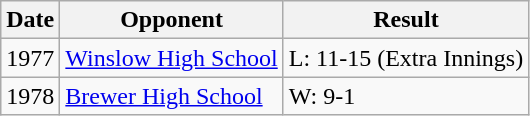<table class="wikitable" border="1">
<tr>
<th>Date</th>
<th>Opponent</th>
<th>Result</th>
</tr>
<tr>
<td>1977</td>
<td><a href='#'>Winslow High School</a></td>
<td>L: 11-15 (Extra Innings)</td>
</tr>
<tr>
<td>1978</td>
<td><a href='#'>Brewer High School</a></td>
<td>W: 9-1</td>
</tr>
</table>
